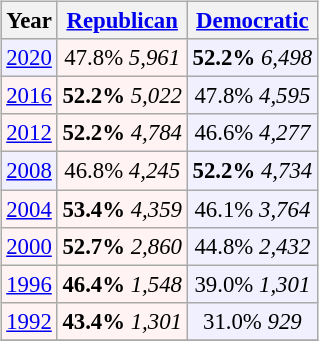<table class="wikitable" style="float:right; font-size:95%;">
<tr bgcolor=lightgrey>
<th>Year</th>
<th><a href='#'>Republican</a></th>
<th><a href='#'>Democratic</a></th>
</tr>
<tr>
<td align="center" bgcolor="#f0f0ff"><a href='#'>2020</a></td>
<td align="center" bgcolor="#fff3f3">47.8% <em>5,961</em></td>
<td align="center" bgcolor="#f0f0ff"><strong>52.2%</strong> <em>6,498</em></td>
</tr>
<tr>
<td align="center" bgcolor="#fff3f3"><a href='#'>2016</a></td>
<td align="center" bgcolor="#fff3f3"><strong>52.2%</strong> <em>5,022</em></td>
<td align="center" bgcolor="#f0f0ff">47.8% <em>4,595</em></td>
</tr>
<tr>
<td align="center" bgcolor="#fff3f3"><a href='#'>2012</a></td>
<td align="center" bgcolor="#fff3f3"><strong>52.2%</strong> <em>4,784</em></td>
<td align="center" bgcolor="#f0f0ff">46.6% <em>4,277</em></td>
</tr>
<tr>
<td align="center" bgcolor="#f0f0ff"><a href='#'>2008</a></td>
<td align="center" bgcolor="#fff3f3">46.8% <em>4,245</em></td>
<td align="center" bgcolor="#f0f0ff"><strong>52.2%</strong> <em>4,734</em></td>
</tr>
<tr>
<td align="center" bgcolor="#fff3f3"><a href='#'>2004</a></td>
<td align="center" bgcolor="#fff3f3"><strong>53.4%</strong> <em>4,359</em></td>
<td align="center" bgcolor="#f0f0ff">46.1% <em>3,764</em></td>
</tr>
<tr>
<td align="center" bgcolor="#fff3f3"><a href='#'>2000</a></td>
<td align="center" bgcolor="#fff3f3"><strong>52.7%</strong> <em>2,860</em></td>
<td align="center" bgcolor="#f0f0ff">44.8% <em>2,432</em></td>
</tr>
<tr>
<td align="center" bgcolor="#fff3f3"><a href='#'>1996</a></td>
<td align="center" bgcolor="#fff3f3"><strong>46.4%</strong> <em>1,548</em></td>
<td align="center" bgcolor="#f0f0ff">39.0% <em>1,301</em></td>
</tr>
<tr>
<td align="center" bgcolor="#fff3f3"><a href='#'>1992</a></td>
<td align="center" bgcolor="#fff3f3"><strong>43.4%</strong> <em>1,301</em></td>
<td align="center" bgcolor="#f0f0ff">31.0% <em>929</em></td>
</tr>
<tr>
</tr>
</table>
